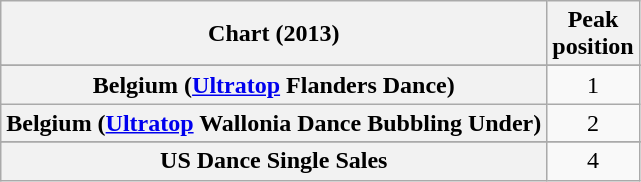<table class="wikitable sortable plainrowheaders">
<tr>
<th scope="col">Chart (2013)</th>
<th scope="col">Peak<br>position</th>
</tr>
<tr>
</tr>
<tr>
<th scope="row">Belgium (<a href='#'>Ultratop</a> Flanders Dance)</th>
<td align=center>1</td>
</tr>
<tr>
<th scope="row">Belgium (<a href='#'>Ultratop</a> Wallonia Dance Bubbling Under)</th>
<td align=center>2</td>
</tr>
<tr>
</tr>
<tr>
</tr>
<tr>
</tr>
<tr>
</tr>
<tr>
</tr>
<tr>
<th scope="row">US Dance Single Sales </th>
<td align=center>4</td>
</tr>
</table>
